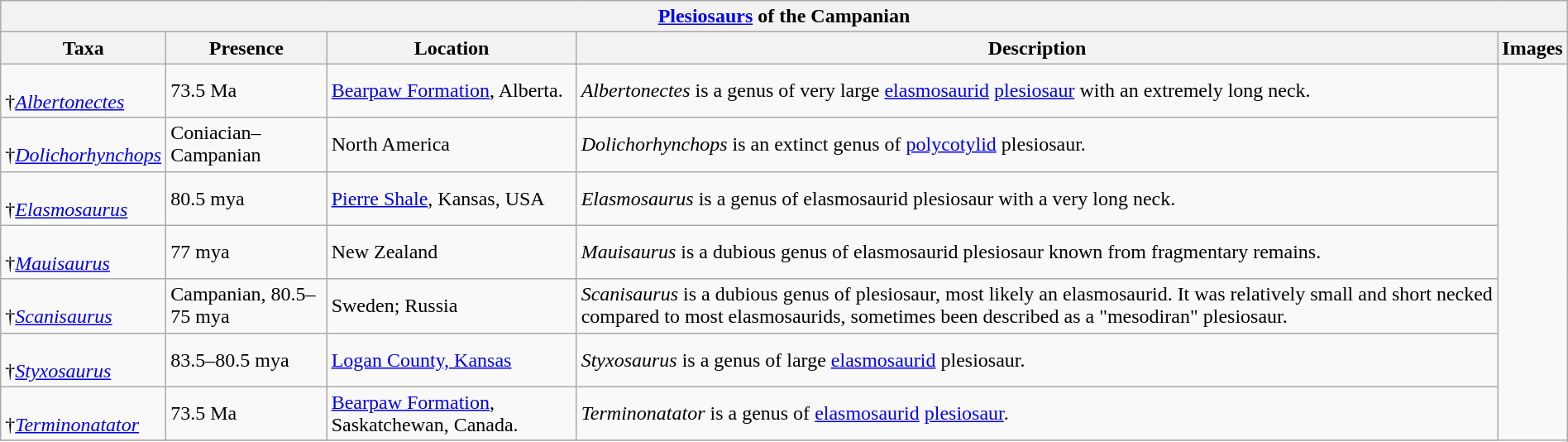<table class="wikitable" align="center" width="100%">
<tr>
<th colspan="5" align="center"><a href='#'>Plesiosaurs</a> of the Campanian</th>
</tr>
<tr>
<th>Taxa</th>
<th>Presence</th>
<th>Location</th>
<th>Description</th>
<th>Images</th>
</tr>
<tr>
<td><br>†<em><a href='#'>Albertonectes</a></em></td>
<td>73.5 Ma</td>
<td><a href='#'>Bearpaw Formation</a>, Alberta.</td>
<td><em>Albertonectes</em> is a genus of  very large <a href='#'>elasmosaurid</a> <a href='#'>plesiosaur</a> with an extremely long neck.</td>
<td rowspan="99"><br><br><br><br></td>
</tr>
<tr>
<td><br>	†<em><a href='#'>Dolichorhynchops</a></em></td>
<td>Coniacian–Campanian</td>
<td>North America</td>
<td><em>Dolichorhynchops</em> is an extinct genus of <a href='#'>polycotylid</a> plesiosaur.</td>
</tr>
<tr>
<td><br>†<em><a href='#'>Elasmosaurus</a></em></td>
<td>80.5 mya</td>
<td><a href='#'>Pierre Shale</a>, Kansas, USA</td>
<td><em>Elasmosaurus</em> is a genus of elasmosaurid plesiosaur with a very long neck.</td>
</tr>
<tr>
<td><br>†<em><a href='#'>Mauisaurus</a></em></td>
<td>77 mya</td>
<td>New Zealand</td>
<td><em>Mauisaurus</em> is a dubious genus of elasmosaurid plesiosaur known from fragmentary remains.</td>
</tr>
<tr>
<td><br>†<em><a href='#'>Scanisaurus</a></em></td>
<td>Campanian, 80.5–75 mya</td>
<td>Sweden; Russia</td>
<td><em>Scanisaurus</em> is a dubious genus of plesiosaur, most likely an elasmosaurid. It was relatively small and short necked compared to most elasmosaurids, sometimes been described as a "mesodiran" plesiosaur.</td>
</tr>
<tr>
<td><br>†<em><a href='#'>Styxosaurus</a></em></td>
<td>83.5–80.5 mya</td>
<td><a href='#'>Logan County, Kansas</a></td>
<td><em>Styxosaurus</em> is a genus of large <a href='#'>elasmosaurid</a> plesiosaur.</td>
</tr>
<tr>
<td><br>†<em><a href='#'>Terminonatator</a></em></td>
<td>73.5 Ma</td>
<td><a href='#'>Bearpaw Formation</a>, Saskatchewan, Canada.</td>
<td><em>Terminonatator</em> is a genus of <a href='#'>elasmosaurid</a> <a href='#'>plesiosaur</a>.</td>
</tr>
<tr>
</tr>
</table>
